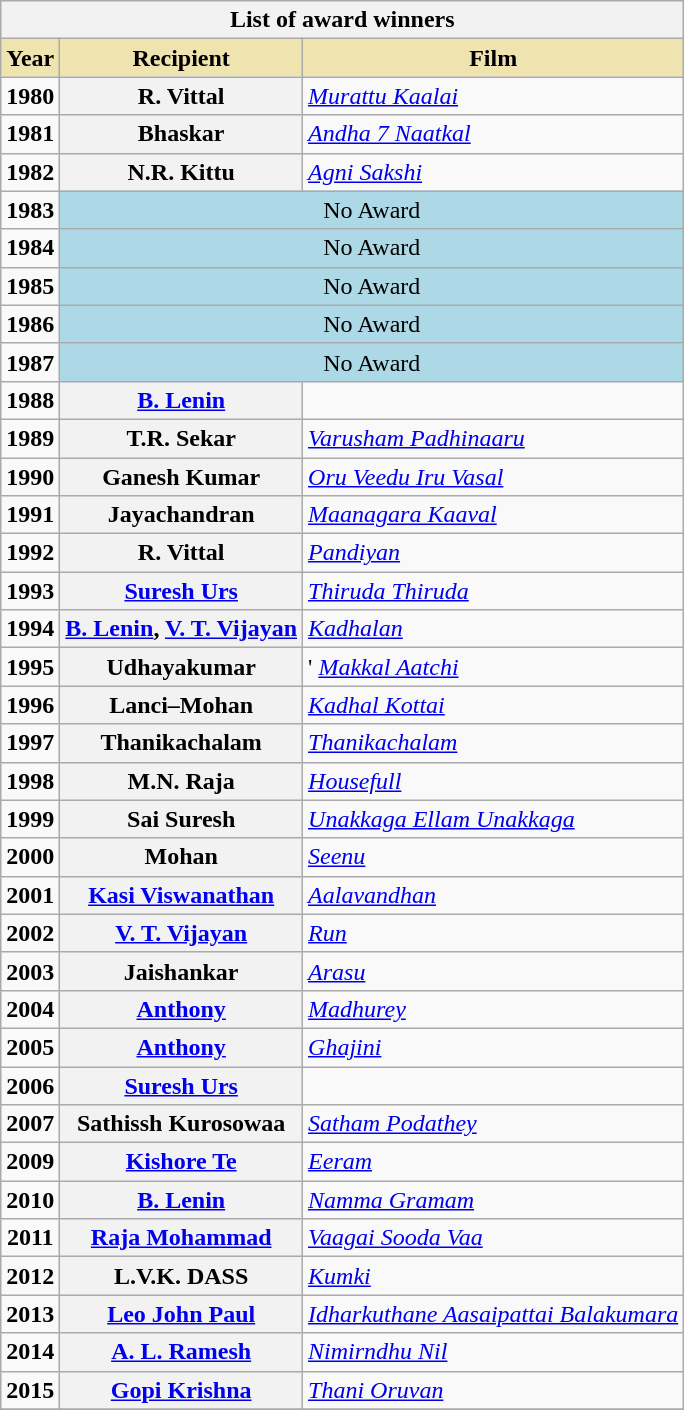<table class="wikitable sortable plainrowheaders">
<tr>
<th colspan="3">List of award winners</th>
</tr>
<tr>
<th scope="col" style="background-color:#EFE4B0">Year</th>
<th scope="col" style="background-color:#EFE4B0">Recipient</th>
<th scope="col" style="background-color:#EFE4B0">Film</th>
</tr>
<tr>
<td align="center"><strong>1980</strong></td>
<th scope="row">R. Vittal</th>
<td><em><a href='#'>Murattu Kaalai</a></em></td>
</tr>
<tr>
<td align="center"><strong>1981</strong></td>
<th scope="row">Bhaskar</th>
<td><em><a href='#'>Andha 7 Naatkal</a></em></td>
</tr>
<tr>
<td align="center"><strong>1982</strong></td>
<th scope="row">N.R. Kittu</th>
<td><em><a href='#'>Agni Sakshi</a></em></td>
</tr>
<tr>
<td align="center"><strong>1983</strong></td>
<td bgcolor="#ADD8E6" align="center" colspan="2">No Award</td>
</tr>
<tr>
<td align="center"><strong>1984</strong></td>
<td bgcolor="#ADD8E6" align="center" colspan="2">No Award</td>
</tr>
<tr>
<td align="center"><strong>1985</strong></td>
<td bgcolor="#ADD8E6" align="center" colspan="2">No Award</td>
</tr>
<tr>
<td align="center"><strong>1986</strong></td>
<td bgcolor="#ADD8E6" align="center" colspan="2">No Award</td>
</tr>
<tr>
<td align="center"><strong>1987</strong></td>
<td bgcolor="#ADD8E6" align="center" colspan="2">No Award</td>
</tr>
<tr>
<td align="center"><strong>1988</strong></td>
<th scope="row"><a href='#'>B. Lenin</a></th>
<td></td>
</tr>
<tr>
<td align="center"><strong>1989</strong></td>
<th scope="row">T.R. Sekar</th>
<td><em><a href='#'>Varusham Padhinaaru</a></em></td>
</tr>
<tr>
<td align="center"><strong>1990</strong></td>
<th scope="row">Ganesh Kumar</th>
<td><em><a href='#'>Oru Veedu Iru Vasal</a></em></td>
</tr>
<tr>
<td align="center"><strong>1991</strong></td>
<th scope="row">Jayachandran</th>
<td><em><a href='#'>Maanagara Kaaval</a></em></td>
</tr>
<tr>
<td align="center"><strong>1992</strong></td>
<th scope="row">R. Vittal</th>
<td><em><a href='#'>Pandiyan</a></em></td>
</tr>
<tr>
<td align="center"><strong>1993</strong></td>
<th scope="row"><a href='#'>Suresh Urs</a></th>
<td><em><a href='#'>Thiruda Thiruda</a></em></td>
</tr>
<tr>
<td align="center"><strong>1994</strong></td>
<th scope="row"><a href='#'>B. Lenin</a>, <a href='#'>V. T. Vijayan</a></th>
<td><em><a href='#'>Kadhalan</a></em></td>
</tr>
<tr>
<td align="center"><strong>1995</strong></td>
<th scope="row">Udhayakumar</th>
<td>' <em><a href='#'>Makkal Aatchi</a></em></td>
</tr>
<tr>
<td align="center"><strong>1996</strong></td>
<th scope="row">Lanci–Mohan</th>
<td><em><a href='#'>Kadhal Kottai</a></em></td>
</tr>
<tr>
<td align="center"><strong>1997</strong></td>
<th scope="row">Thanikachalam</th>
<td><em><a href='#'>Thanikachalam</a></em></td>
</tr>
<tr>
<td align="center"><strong>1998</strong></td>
<th scope="row">M.N. Raja</th>
<td><em><a href='#'>Housefull</a></em></td>
</tr>
<tr>
<td align="center"><strong>1999</strong></td>
<th scope="row">Sai Suresh</th>
<td><em><a href='#'>Unakkaga Ellam Unakkaga</a></em></td>
</tr>
<tr>
<td align="center"><strong>2000</strong></td>
<th scope="row">Mohan</th>
<td><em><a href='#'>Seenu</a></em></td>
</tr>
<tr>
<td align="center"><strong>2001</strong></td>
<th scope="row"><a href='#'>Kasi Viswanathan</a></th>
<td><em><a href='#'>Aalavandhan</a></em></td>
</tr>
<tr>
<td align="center"><strong>2002</strong></td>
<th scope="row"><a href='#'>V. T. Vijayan</a></th>
<td><em><a href='#'>Run</a></em></td>
</tr>
<tr>
<td align="center"><strong>2003</strong></td>
<th scope="row">Jaishankar</th>
<td><em><a href='#'>Arasu</a></em></td>
</tr>
<tr>
<td align="center"><strong>2004</strong></td>
<th scope="row"><a href='#'>Anthony</a></th>
<td><em><a href='#'>Madhurey</a></em></td>
</tr>
<tr>
<td align="center"><strong>2005</strong></td>
<th scope="row"><a href='#'>Anthony</a></th>
<td><em><a href='#'>Ghajini</a></em></td>
</tr>
<tr>
<td align="center"><strong>2006</strong></td>
<th scope="row"><a href='#'>Suresh Urs</a></th>
<td></td>
</tr>
<tr>
<td align="center"><strong>2007</strong></td>
<th scope="row">Sathissh Kurosowaa</th>
<td><em><a href='#'>Satham Podathey</a></em></td>
</tr>
<tr>
<td align="center"><strong>2009</strong></td>
<th scope="row"><a href='#'>Kishore Te</a></th>
<td><em><a href='#'>Eeram</a></em></td>
</tr>
<tr>
<td align="center"><strong>2010</strong></td>
<th scope="row"><a href='#'>B. Lenin</a></th>
<td><em><a href='#'>Namma Gramam</a></em></td>
</tr>
<tr>
<td align="center"><strong>2011</strong></td>
<th scope="row"><a href='#'>Raja Mohammad</a></th>
<td><em><a href='#'>Vaagai Sooda Vaa</a></em></td>
</tr>
<tr>
<td align="center"><strong>2012</strong></td>
<th scope="row">L.V.K. DASS</th>
<td><em><a href='#'>Kumki</a></em></td>
</tr>
<tr>
<td align="center"><strong>2013</strong></td>
<th scope="row"><a href='#'>Leo John Paul</a></th>
<td><em><a href='#'>Idharkuthane Aasaipattai Balakumara</a></em></td>
</tr>
<tr>
<td align="center"><strong>2014</strong></td>
<th scope="row"><a href='#'>A. L. Ramesh</a></th>
<td><em><a href='#'>Nimirndhu Nil</a></em></td>
</tr>
<tr>
<td align="center"><strong>2015</strong></td>
<th scope="row"><a href='#'>Gopi Krishna</a></th>
<td><em><a href='#'>Thani Oruvan</a></em></td>
</tr>
<tr>
</tr>
</table>
